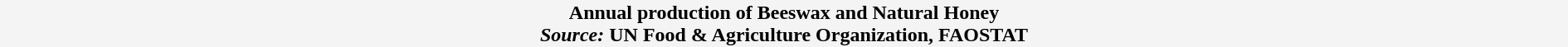<table class="plainrowheaders collapsible collapsed" style="width:100%">
<tr>
<th scope="col" style="background-color:#F4F4F4">Annual production of Beeswax and Natural Honey <br> <em>Source:</em> UN Food & Agriculture Organization, FAOSTAT</th>
</tr>
<tr>
<th scope="row"><br></th>
</tr>
</table>
